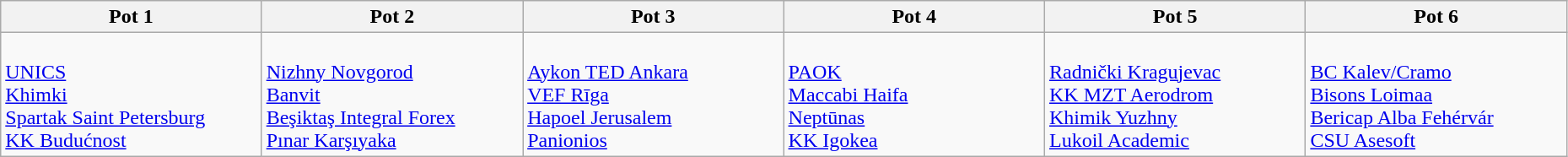<table class="wikitable" style="width:98%;">
<tr>
<th width=16%><strong>Pot 1</strong></th>
<th width=16%><strong>Pot 2</strong></th>
<th width=16%><strong>Pot 3</strong></th>
<th width=16%><strong>Pot 4</strong></th>
<th width=16%><strong>Pot 5</strong></th>
<th width=16%><strong>Pot 6</strong></th>
</tr>
<tr>
<td><br> <a href='#'>UNICS</a> <br>
 <a href='#'>Khimki</a><br>
 <a href='#'>Spartak Saint Petersburg</a><br>
 <a href='#'>KK Budućnost</a><br></td>
<td><br> <a href='#'>Nizhny Novgorod</a><br>
 <a href='#'>Banvit</a><br>
 <a href='#'>Beşiktaş Integral Forex</a><br>
 <a href='#'>Pınar Karşıyaka</a><br></td>
<td><br> <a href='#'>Aykon TED Ankara</a><br>
 <a href='#'>VEF Rīga</a><br>
 <a href='#'>Hapoel Jerusalem</a><br>
 <a href='#'>Panionios</a><br></td>
<td><br> <a href='#'>PAOK</a><br>
 <a href='#'>Maccabi Haifa</a><br>
 <a href='#'>Neptūnas</a><br>
 <a href='#'>KK Igokea</a><br></td>
<td><br> <a href='#'>Radnički Kragujevac</a><br>
 <a href='#'>KK MZT Aerodrom</a><br>
 <a href='#'>Khimik Yuzhny</a><br>
 <a href='#'>Lukoil Academic</a> <br></td>
<td><br> <a href='#'>BC Kalev/Cramo</a> <br>
 <a href='#'>Bisons Loimaa</a><br>
 <a href='#'>Bericap Alba Fehérvár</a><br>
 <a href='#'>CSU Asesoft</a></td>
</tr>
</table>
